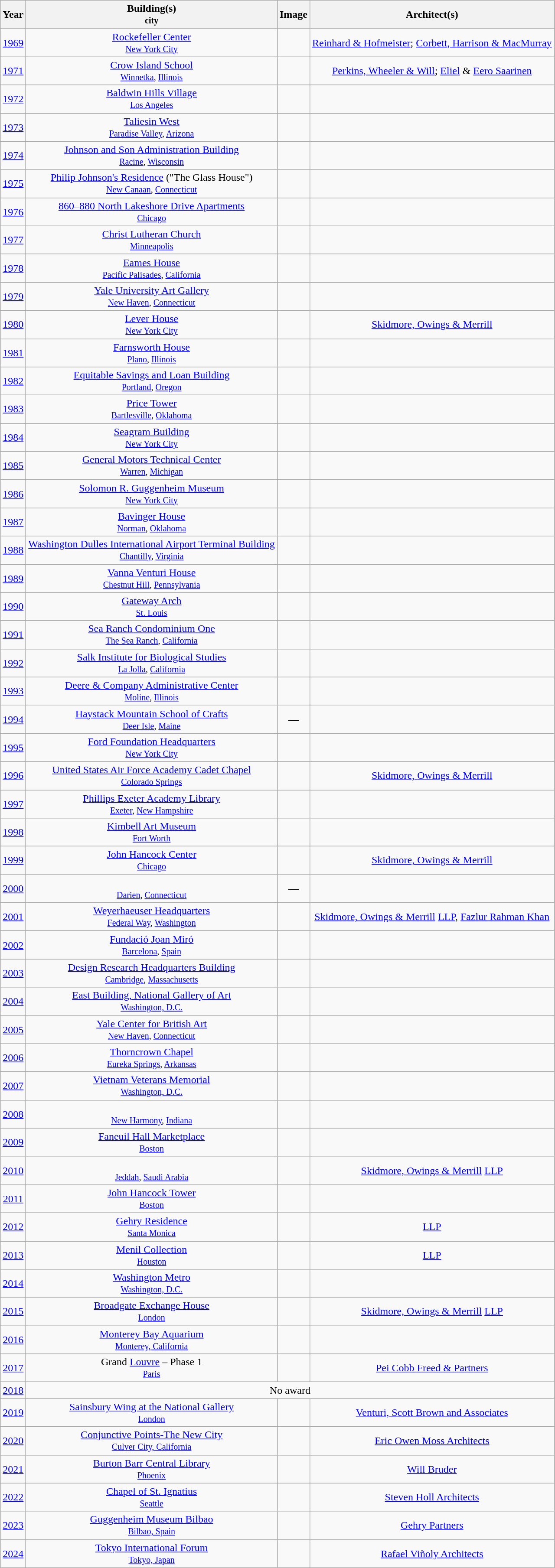<table class="wikitable sortable" style="text-align:center">
<tr>
<th scope="col">Year</th>
<th scope="col">Building(s) <br><small> city</small></th>
<th scope="col" class="unsortable">Image</th>
<th scope="col">Architect(s)</th>
</tr>
<tr>
<td scope="row"><a href='#'>1969</a></td>
<td><a href='#'>Rockefeller Center</a><br> <small><a href='#'>New York City</a></small></td>
<td></td>
<td><a href='#'>Reinhard & Hofmeister</a>; <a href='#'>Corbett, Harrison & MacMurray</a></td>
</tr>
<tr>
<td scope="row"><a href='#'>1971</a></td>
<td><a href='#'>Crow Island School</a><br> <small> <a href='#'>Winnetka</a>, <a href='#'>Illinois</a></small></td>
<td></td>
<td><a href='#'>Perkins, Wheeler & Will</a>; <a href='#'>Eliel</a> & <a href='#'>Eero Saarinen</a></td>
</tr>
<tr>
<td scope="row"><a href='#'>1972</a></td>
<td><a href='#'>Baldwin Hills Village</a><br> <small> <a href='#'>Los Angeles</a></small></td>
<td></td>
<td></td>
</tr>
<tr>
<td scope="row"><a href='#'>1973</a></td>
<td><a href='#'>Taliesin West</a><br> <small> <a href='#'>Paradise Valley</a>, <a href='#'>Arizona</a></small></td>
<td></td>
<td></td>
</tr>
<tr>
<td scope="row"><a href='#'>1974</a></td>
<td><a href='#'>Johnson and Son Administration Building</a><br> <small> <a href='#'>Racine</a>, <a href='#'>Wisconsin</a></small></td>
<td></td>
<td></td>
</tr>
<tr>
<td scope="row"><a href='#'>1975</a></td>
<td><a href='#'>Philip Johnson's Residence</a> ("The Glass House")<br> <small> <a href='#'>New Canaan</a>, <a href='#'>Connecticut</a></small></td>
<td></td>
<td></td>
</tr>
<tr>
<td scope="row"><a href='#'>1976</a></td>
<td><a href='#'>860–880 North Lakeshore Drive Apartments</a><br> <small> <a href='#'>Chicago</a></small></td>
<td></td>
<td></td>
</tr>
<tr>
<td scope="row"><a href='#'>1977</a></td>
<td><a href='#'>Christ Lutheran Church</a><br> <small> <a href='#'>Minneapolis</a></small></td>
<td></td>
<td></td>
</tr>
<tr>
<td scope="row"><a href='#'>1978</a></td>
<td><a href='#'>Eames House</a><br> <small> <a href='#'>Pacific Palisades</a>, <a href='#'>California</a></small></td>
<td></td>
<td></td>
</tr>
<tr>
<td scope="row"><a href='#'>1979</a></td>
<td><a href='#'>Yale University Art Gallery</a><br> <small> <a href='#'>New Haven</a>, <a href='#'>Connecticut</a></small></td>
<td></td>
<td></td>
</tr>
<tr>
<td scope="row"><a href='#'>1980</a></td>
<td><a href='#'>Lever House</a><br> <small> <a href='#'>New York City</a></small></td>
<td></td>
<td><a href='#'>Skidmore, Owings & Merrill</a></td>
</tr>
<tr>
<td scope="row"><a href='#'>1981</a></td>
<td><a href='#'>Farnsworth House</a><br> <small> <a href='#'>Plano</a>, <a href='#'>Illinois</a></small></td>
<td></td>
<td></td>
</tr>
<tr>
<td scope="row"><a href='#'>1982</a></td>
<td><a href='#'>Equitable Savings and Loan Building</a><br> <small> <a href='#'>Portland</a>, <a href='#'>Oregon</a></small></td>
<td></td>
<td></td>
</tr>
<tr>
<td scope="row"><a href='#'>1983</a></td>
<td><a href='#'>Price Tower</a><br> <small><a href='#'>Bartlesville</a>, <a href='#'>Oklahoma</a></small></td>
<td></td>
<td></td>
</tr>
<tr>
<td scope="row"><a href='#'>1984</a></td>
<td><a href='#'>Seagram Building</a><br> <small> <a href='#'>New York City</a></small></td>
<td></td>
<td></td>
</tr>
<tr>
<td scope="row"><a href='#'>1985</a></td>
<td><a href='#'>General Motors Technical Center</a><br> <small> <a href='#'>Warren</a>, <a href='#'>Michigan</a></small></td>
<td></td>
<td></td>
</tr>
<tr>
<td scope="row"><a href='#'>1986</a></td>
<td><a href='#'>Solomon R. Guggenheim Museum</a><br> <small> <a href='#'>New York City</a></small></td>
<td></td>
<td></td>
</tr>
<tr>
<td scope="row"><a href='#'>1987</a></td>
<td><a href='#'>Bavinger House</a><br> <small> <a href='#'>Norman</a>, <a href='#'>Oklahoma</a></small></td>
<td></td>
<td></td>
</tr>
<tr>
<td scope="row"><a href='#'>1988</a></td>
<td><a href='#'>Washington Dulles International Airport Terminal Building</a><br> <small> <a href='#'>Chantilly</a>, <a href='#'>Virginia</a></small></td>
<td></td>
<td></td>
</tr>
<tr>
<td scope="row"><a href='#'>1989</a></td>
<td><a href='#'>Vanna Venturi House</a><br> <small><a href='#'>Chestnut Hill</a>, <a href='#'>Pennsylvania</a></small></td>
<td></td>
<td></td>
</tr>
<tr>
<td scope="row"><a href='#'>1990</a></td>
<td><a href='#'>Gateway Arch</a><br> <small><a href='#'>St. Louis</a></small></td>
<td></td>
<td></td>
</tr>
<tr>
<td scope="row"><a href='#'>1991</a></td>
<td><a href='#'>Sea Ranch Condominium One</a><br> <small> <a href='#'>The Sea Ranch</a>, <a href='#'>California</a></small></td>
<td></td>
<td></td>
</tr>
<tr>
<td scope="row"><a href='#'>1992</a></td>
<td><a href='#'>Salk Institute for Biological Studies</a><br> <small> <a href='#'>La Jolla</a>, <a href='#'>California</a></small></td>
<td></td>
<td></td>
</tr>
<tr>
<td scope="row"><a href='#'>1993</a></td>
<td><a href='#'>Deere & Company Administrative Center</a><br> <small><a href='#'>Moline</a>, <a href='#'>Illinois</a></small></td>
<td></td>
<td></td>
</tr>
<tr>
<td scope="row"><a href='#'>1994</a></td>
<td><a href='#'>Haystack Mountain School of Crafts</a><br> <small> <a href='#'>Deer Isle</a>, <a href='#'>Maine</a></small></td>
<td>—</td>
<td></td>
</tr>
<tr>
<td scope="row"><a href='#'>1995</a></td>
<td><a href='#'>Ford Foundation Headquarters</a><br> <small><a href='#'>New York City</a></small></td>
<td></td>
<td></td>
</tr>
<tr>
<td scope="row"><a href='#'>1996</a></td>
<td><a href='#'>United States Air Force Academy Cadet Chapel</a><br> <small> <a href='#'>Colorado Springs</a></small></td>
<td></td>
<td><a href='#'>Skidmore, Owings & Merrill</a></td>
</tr>
<tr>
<td scope="row"><a href='#'>1997</a></td>
<td><a href='#'>Phillips Exeter Academy Library</a><br> <small><a href='#'>Exeter</a>, <a href='#'>New Hampshire</a></small></td>
<td></td>
<td></td>
</tr>
<tr>
<td scope="row"><a href='#'>1998</a></td>
<td><a href='#'>Kimbell Art Museum</a><br> <small> <a href='#'>Fort Worth</a></small></td>
<td></td>
<td></td>
</tr>
<tr>
<td scope="row"><a href='#'>1999</a></td>
<td><a href='#'>John Hancock Center</a><br> <small> <a href='#'>Chicago</a></small></td>
<td></td>
<td><a href='#'>Skidmore, Owings & Merrill</a></td>
</tr>
<tr>
<td scope="row"><a href='#'>2000</a></td>
<td><br> <small><a href='#'>Darien</a>, <a href='#'>Connecticut</a></small></td>
<td>—</td>
<td></td>
</tr>
<tr>
<td scope="row"><a href='#'>2001</a></td>
<td><a href='#'>Weyerhaeuser Headquarters</a><br> <small><a href='#'>Federal Way</a>, <a href='#'>Washington</a></small></td>
<td></td>
<td><a href='#'>Skidmore, Owings & Merrill</a> <a href='#'>LLP</a>, <a href='#'>Fazlur Rahman Khan</a></td>
</tr>
<tr>
<td scope="row"><a href='#'>2002</a></td>
<td><a href='#'>Fundació Joan Miró</a><br> <small> <a href='#'>Barcelona</a>, <a href='#'>Spain</a></small></td>
<td></td>
<td></td>
</tr>
<tr>
<td scope="row"><a href='#'>2003</a></td>
<td><a href='#'>Design Research Headquarters Building</a><br> <small> <a href='#'>Cambridge</a>, <a href='#'>Massachusetts</a></small></td>
<td></td>
<td></td>
</tr>
<tr>
<td scope="row"><a href='#'>2004</a></td>
<td><a href='#'>East Building, National Gallery of Art</a><br> <small> <a href='#'>Washington, D.C.</a></small></td>
<td></td>
<td></td>
</tr>
<tr>
<td scope="row"><a href='#'>2005</a></td>
<td><a href='#'>Yale Center for British Art</a><br> <small> <a href='#'>New Haven</a>, <a href='#'>Connecticut</a></small></td>
<td></td>
<td></td>
</tr>
<tr>
<td scope="row"><a href='#'>2006</a></td>
<td><a href='#'>Thorncrown Chapel</a><br> <small><a href='#'>Eureka Springs</a>, <a href='#'>Arkansas</a></small></td>
<td></td>
<td></td>
</tr>
<tr>
<td scope="row"><a href='#'>2007</a></td>
<td><a href='#'>Vietnam Veterans Memorial</a><br> <small> <a href='#'>Washington, D.C.</a></small></td>
<td></td>
<td></td>
</tr>
<tr>
<td scope="row"><a href='#'>2008</a></td>
<td><br> <small> <a href='#'>New Harmony</a>, <a href='#'>Indiana</a></small></td>
<td></td>
<td></td>
</tr>
<tr>
<td scope="row"><a href='#'>2009</a></td>
<td><a href='#'>Faneuil Hall Marketplace</a><br> <small><a href='#'>Boston</a></small></td>
<td></td>
<td></td>
</tr>
<tr>
<td scope="row"><a href='#'>2010</a></td>
<td><br> <small><a href='#'>Jeddah</a>, <a href='#'>Saudi Arabia</a></small></td>
<td></td>
<td><a href='#'>Skidmore, Owings & Merrill</a> <a href='#'>LLP</a></td>
</tr>
<tr>
<td scope="row"><a href='#'>2011</a></td>
<td><a href='#'>John Hancock Tower</a><br> <small><a href='#'>Boston</a></small></td>
<td></td>
<td></td>
</tr>
<tr>
<td scope="row"><a href='#'>2012</a></td>
<td><a href='#'>Gehry Residence</a><br> <small><a href='#'>Santa Monica</a></small></td>
<td></td>
<td> <a href='#'>LLP</a></td>
</tr>
<tr>
<td scope="row"><a href='#'>2013</a></td>
<td><a href='#'>Menil Collection</a><br> <small><a href='#'>Houston</a></small></td>
<td></td>
<td> <a href='#'>LLP</a></td>
</tr>
<tr>
<td scope="row"><a href='#'>2014</a></td>
<td><a href='#'>Washington Metro</a><br> <small><a href='#'>Washington, D.C.</a></small></td>
<td></td>
<td></td>
</tr>
<tr>
<td scope="row"><a href='#'>2015</a></td>
<td><a href='#'>Broadgate Exchange House</a><br> <small><a href='#'>London</a></small></td>
<td></td>
<td><a href='#'>Skidmore, Owings & Merrill</a> <a href='#'>LLP</a></td>
</tr>
<tr>
<td scope="row"><a href='#'>2016</a></td>
<td><a href='#'>Monterey Bay Aquarium</a><br> <small><a href='#'>Monterey, California</a></small></td>
<td></td>
<td></td>
</tr>
<tr>
<td scope="row"><a href='#'>2017</a></td>
<td>Grand <a href='#'>Louvre</a> – Phase 1<br> <small><a href='#'>Paris</a></small></td>
<td></td>
<td><a href='#'>Pei Cobb Freed & Partners</a></td>
</tr>
<tr>
<td><a href='#'>2018</a></td>
<td colspan= 3>No award</td>
</tr>
<tr>
<td><a href='#'>2019</a></td>
<td><a href='#'>Sainsbury Wing at the National Gallery</a><br><small><a href='#'>London</a></small></td>
<td></td>
<td><a href='#'>Venturi, Scott Brown and Associates</a></td>
</tr>
<tr>
<td><a href='#'>2020</a></td>
<td><a href='#'>Conjunctive Points-The New City</a><br><small><a href='#'>Culver City, California</a></small></td>
<td></td>
<td><a href='#'>Eric Owen Moss Architects</a></td>
</tr>
<tr>
<td><a href='#'>2021</a></td>
<td><a href='#'>Burton Barr Central Library</a><br><small><a href='#'>Phoenix</a></small></td>
<td></td>
<td><a href='#'>Will Bruder</a></td>
</tr>
<tr>
<td><a href='#'>2022</a></td>
<td><a href='#'>Chapel of St. Ignatius</a><br><small><a href='#'>Seattle</a></small></td>
<td></td>
<td><a href='#'>Steven Holl Architects</a></td>
</tr>
<tr>
<td><a href='#'>2023</a></td>
<td><a href='#'>Guggenheim Museum Bilbao</a><br><small><a href='#'>Bilbao, Spain</a></small></td>
<td></td>
<td><a href='#'>Gehry Partners</a></td>
</tr>
<tr>
<td><a href='#'>2024</a></td>
<td><a href='#'>Tokyo International Forum</a><br><small><a href='#'>Tokyo, Japan</a></small></td>
<td></td>
<td><a href='#'>Rafael Viñoly Architects</a></td>
</tr>
</table>
